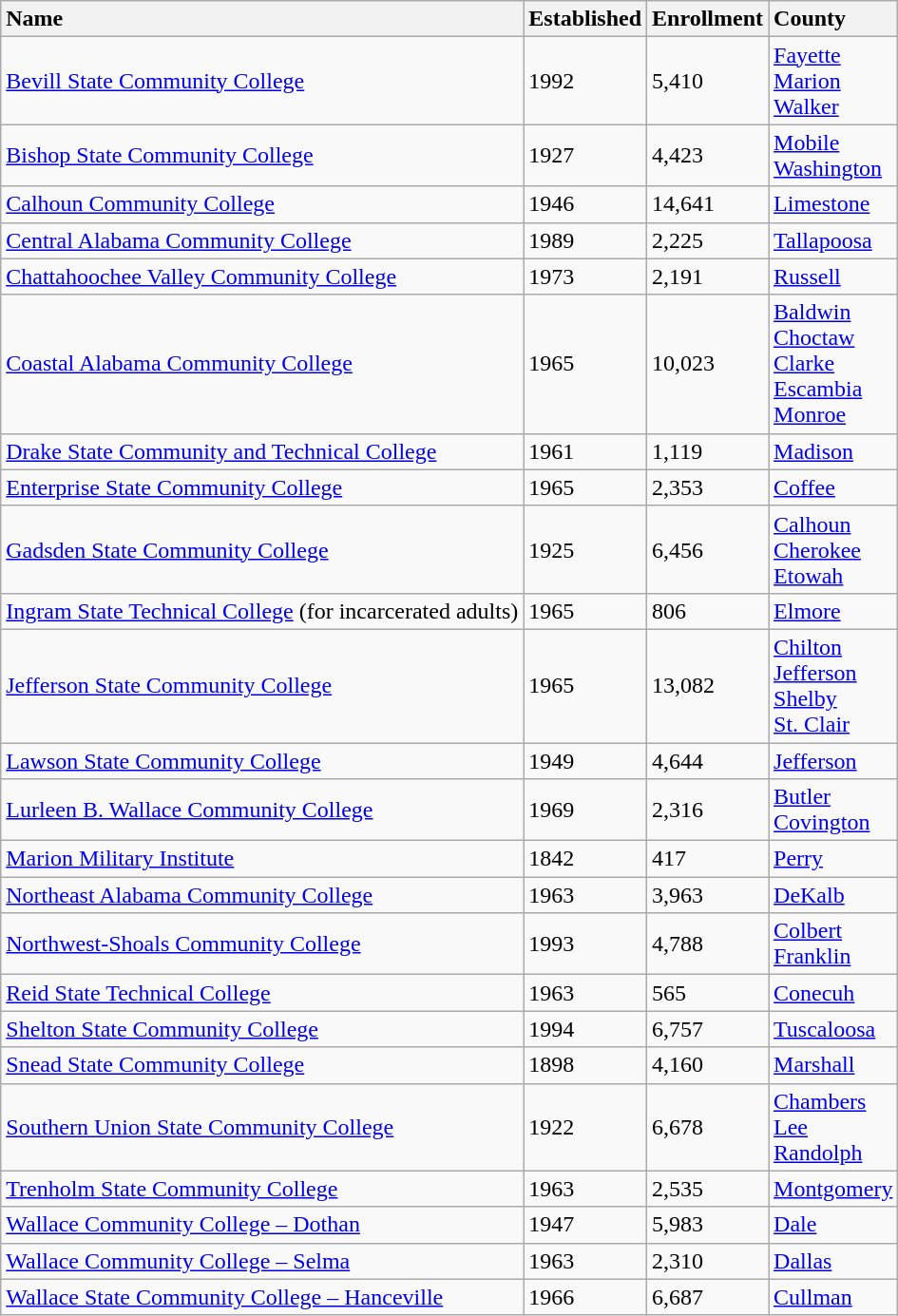<table class="wikitable sortable">
<tr>
<th style="text-align: left;" scope="col">Name</th>
<th style="text-align: left;" scope="col">Established</th>
<th style="text-align: left;" scope="col">Enrollment</th>
<th style="text-align: left;" scope="col">County</th>
</tr>
<tr>
<td><a href='#'>Bevill State Community College</a></td>
<td>1992</td>
<td>5,410</td>
<td><a href='#'>Fayette</a><br><a href='#'>Marion</a><br><a href='#'>Walker</a></td>
</tr>
<tr>
<td><a href='#'>Bishop State Community College</a></td>
<td>1927</td>
<td>4,423</td>
<td><a href='#'>Mobile</a><br><a href='#'>Washington</a></td>
</tr>
<tr>
<td><a href='#'>Calhoun Community College</a></td>
<td>1946</td>
<td>14,641</td>
<td><a href='#'>Limestone</a></td>
</tr>
<tr>
<td><a href='#'>Central Alabama Community College</a></td>
<td>1989</td>
<td>2,225</td>
<td><a href='#'>Tallapoosa</a></td>
</tr>
<tr>
<td><a href='#'>Chattahoochee Valley Community College</a></td>
<td>1973</td>
<td>2,191</td>
<td><a href='#'>Russell</a></td>
</tr>
<tr>
<td><a href='#'>Coastal Alabama Community College</a></td>
<td>1965</td>
<td>10,023</td>
<td><a href='#'>Baldwin</a><br><a href='#'>Choctaw</a><br><a href='#'>Clarke</a><br><a href='#'>Escambia</a><br><a href='#'>Monroe</a></td>
</tr>
<tr>
<td><a href='#'>Drake State Community and Technical College</a></td>
<td>1961</td>
<td>1,119</td>
<td><a href='#'>Madison</a></td>
</tr>
<tr>
<td><a href='#'>Enterprise State Community College</a></td>
<td>1965</td>
<td>2,353</td>
<td><a href='#'>Coffee</a></td>
</tr>
<tr>
<td><a href='#'>Gadsden State Community College</a></td>
<td>1925</td>
<td>6,456</td>
<td><a href='#'>Calhoun</a><br><a href='#'>Cherokee</a><br><a href='#'>Etowah</a></td>
</tr>
<tr>
<td><a href='#'>Ingram State Technical College</a> (for incarcerated adults)</td>
<td>1965</td>
<td>806</td>
<td><a href='#'>Elmore</a></td>
</tr>
<tr>
<td><a href='#'>Jefferson State Community College</a></td>
<td>1965</td>
<td>13,082</td>
<td><a href='#'>Chilton</a><br><a href='#'>Jefferson</a><br><a href='#'>Shelby</a><br><a href='#'>St. Clair</a></td>
</tr>
<tr>
<td><a href='#'>Lawson State Community College</a></td>
<td>1949</td>
<td>4,644</td>
<td><a href='#'>Jefferson</a></td>
</tr>
<tr>
<td><a href='#'>Lurleen B. Wallace Community College</a></td>
<td>1969</td>
<td>2,316</td>
<td><a href='#'>Butler</a><br><a href='#'>Covington</a></td>
</tr>
<tr>
<td><a href='#'>Marion Military Institute</a></td>
<td>1842</td>
<td>417</td>
<td><a href='#'>Perry</a></td>
</tr>
<tr>
<td><a href='#'>Northeast Alabama Community College</a></td>
<td>1963</td>
<td>3,963</td>
<td><a href='#'>DeKalb</a></td>
</tr>
<tr>
<td><a href='#'>Northwest-Shoals Community College</a></td>
<td>1993</td>
<td>4,788</td>
<td><a href='#'>Colbert</a><br><a href='#'>Franklin</a></td>
</tr>
<tr>
<td><a href='#'>Reid State Technical College</a></td>
<td>1963</td>
<td>565</td>
<td><a href='#'>Conecuh</a></td>
</tr>
<tr>
<td><a href='#'>Shelton State Community College</a></td>
<td>1994</td>
<td>6,757</td>
<td><a href='#'>Tuscaloosa</a></td>
</tr>
<tr>
<td><a href='#'>Snead State Community College</a></td>
<td>1898</td>
<td>4,160</td>
<td><a href='#'>Marshall</a></td>
</tr>
<tr>
<td><a href='#'>Southern Union State Community College</a></td>
<td>1922</td>
<td>6,678</td>
<td><a href='#'>Chambers</a><br><a href='#'>Lee</a><br><a href='#'>Randolph</a></td>
</tr>
<tr>
<td><a href='#'>Trenholm State Community College</a></td>
<td>1963</td>
<td>2,535</td>
<td><a href='#'>Montgomery</a></td>
</tr>
<tr>
<td><a href='#'> Wallace Community College – Dothan</a></td>
<td>1947</td>
<td>5,983</td>
<td><a href='#'>Dale</a></td>
</tr>
<tr>
<td><a href='#'>Wallace Community College – Selma</a></td>
<td>1963</td>
<td>2,310</td>
<td><a href='#'>Dallas</a></td>
</tr>
<tr>
<td><a href='#'> Wallace State Community College – Hanceville</a></td>
<td>1966</td>
<td>6,687</td>
<td><a href='#'>Cullman</a></td>
</tr>
</table>
